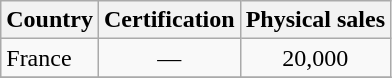<table class="wikitable">
<tr>
<th>Country</th>
<th>Certification</th>
<th>Physical sales</th>
</tr>
<tr>
<td>France</td>
<td align="center">—</td>
<td align="center">20,000</td>
</tr>
<tr>
</tr>
</table>
